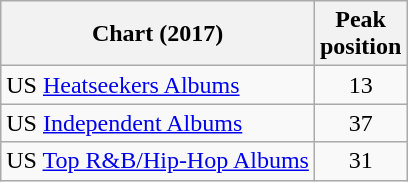<table class="wikitable sortable">
<tr>
<th>Chart (2017)</th>
<th>Peak<br>position</th>
</tr>
<tr>
<td>US <a href='#'>Heatseekers Albums</a></td>
<td style="text-align:center;">13</td>
</tr>
<tr>
<td>US <a href='#'>Independent Albums</a></td>
<td style="text-align:center;">37</td>
</tr>
<tr>
<td>US <a href='#'>Top R&B/Hip-Hop Albums</a></td>
<td style="text-align:center;">31</td>
</tr>
</table>
